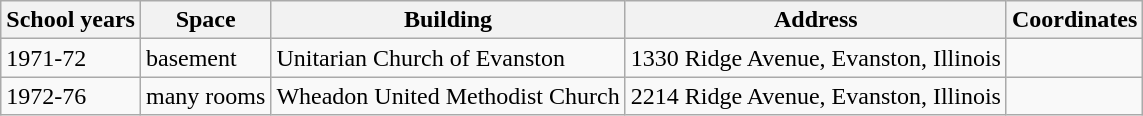<table class="wikitable">
<tr>
<th>School years</th>
<th>Space</th>
<th>Building</th>
<th>Address</th>
<th>Coordinates</th>
</tr>
<tr>
<td>1971-72</td>
<td>basement</td>
<td>Unitarian Church of Evanston</td>
<td>1330 Ridge Avenue, Evanston, Illinois</td>
<td></td>
</tr>
<tr>
<td>1972-76</td>
<td>many rooms</td>
<td>Wheadon United Methodist Church</td>
<td>2214 Ridge Avenue, Evanston, Illinois</td>
<td></td>
</tr>
</table>
